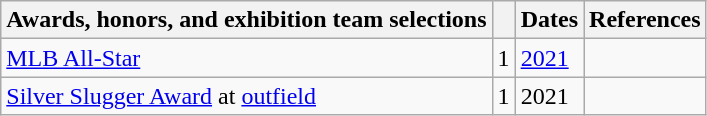<table class="wikitable">
<tr>
<th>Awards, honors, and exhibition team selections</th>
<th></th>
<th>Dates</th>
<th>References</th>
</tr>
<tr>
<td><a href='#'>MLB All-Star</a></td>
<td style="text-align:center;">1</td>
<td><a href='#'>2021</a></td>
<td></td>
</tr>
<tr>
<td><a href='#'>Silver Slugger Award</a> at <a href='#'>outfield</a></td>
<td style="text-align:center;">1</td>
<td>2021</td>
<td></td>
</tr>
</table>
